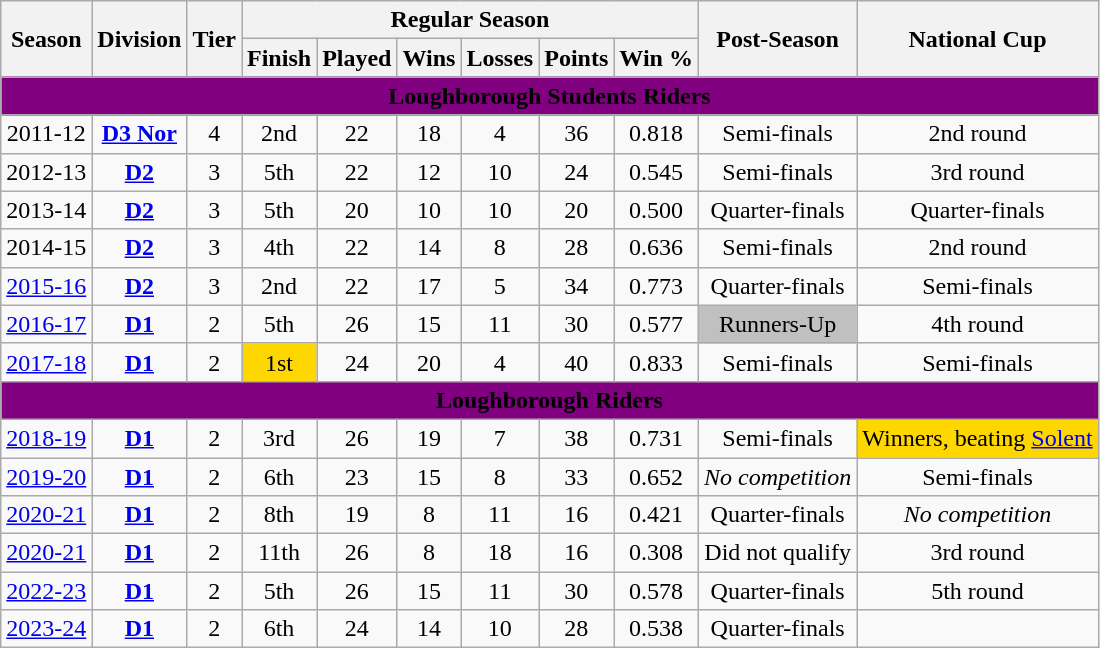<table class="wikitable" style="font-size:100%;">
<tr bgcolor="#efefef">
<th rowspan="2">Season</th>
<th rowspan="2">Division</th>
<th rowspan="2">Tier</th>
<th colspan="6">Regular Season</th>
<th rowspan="2">Post-Season</th>
<th rowspan="2">National Cup</th>
</tr>
<tr>
<th>Finish</th>
<th>Played</th>
<th>Wins</th>
<th>Losses</th>
<th>Points</th>
<th>Win %</th>
</tr>
<tr>
<td colspan="13" align=center bgcolor="purple"><span><strong>Loughborough Students Riders</strong></span></td>
</tr>
<tr>
<td style="text-align:center;">2011-12</td>
<td style="text-align:center;"><strong><a href='#'>D3 Nor</a></strong></td>
<td style="text-align:center;">4</td>
<td style="text-align:center;">2nd</td>
<td style="text-align:center;">22</td>
<td style="text-align:center;">18</td>
<td style="text-align:center;">4</td>
<td style="text-align:center;">36</td>
<td style="text-align:center;">0.818</td>
<td style="text-align:center;">Semi-finals</td>
<td style="text-align:center;">2nd round</td>
</tr>
<tr>
<td style="text-align:center;">2012-13</td>
<td style="text-align:center;"><strong><a href='#'>D2</a></strong></td>
<td style="text-align:center;">3</td>
<td style="text-align:center;">5th</td>
<td style="text-align:center;">22</td>
<td style="text-align:center;">12</td>
<td style="text-align:center;">10</td>
<td style="text-align:center;">24</td>
<td style="text-align:center;">0.545</td>
<td style="text-align:center;">Semi-finals</td>
<td style="text-align:center;">3rd round</td>
</tr>
<tr>
<td style="text-align:center;">2013-14</td>
<td style="text-align:center;"><strong><a href='#'>D2</a></strong></td>
<td style="text-align:center;">3</td>
<td style="text-align:center;">5th</td>
<td style="text-align:center;">20</td>
<td style="text-align:center;">10</td>
<td style="text-align:center;">10</td>
<td style="text-align:center;">20</td>
<td style="text-align:center;">0.500</td>
<td style="text-align:center;">Quarter-finals</td>
<td style="text-align:center;">Quarter-finals</td>
</tr>
<tr>
<td style="text-align:center;">2014-15</td>
<td style="text-align:center;"><strong><a href='#'>D2</a></strong></td>
<td style="text-align:center;">3</td>
<td style="text-align:center;">4th</td>
<td style="text-align:center;">22</td>
<td style="text-align:center;">14</td>
<td style="text-align:center;">8</td>
<td style="text-align:center;">28</td>
<td style="text-align:center;">0.636</td>
<td style="text-align:center;">Semi-finals</td>
<td style="text-align:center;">2nd round</td>
</tr>
<tr>
<td style="text-align:center;"><a href='#'>2015-16</a></td>
<td style="text-align:center;"><strong><a href='#'>D2</a></strong></td>
<td style="text-align:center;">3</td>
<td style="text-align:center;">2nd</td>
<td style="text-align:center;">22</td>
<td style="text-align:center;">17</td>
<td style="text-align:center;">5</td>
<td style="text-align:center;">34</td>
<td style="text-align:center;">0.773</td>
<td style="text-align:center;">Quarter-finals</td>
<td style="text-align:center;">Semi-finals</td>
</tr>
<tr>
<td style="text-align:center;"><a href='#'>2016-17</a></td>
<td style="text-align:center;"><strong><a href='#'>D1</a></strong></td>
<td style="text-align:center;">2</td>
<td style="text-align:center;">5th</td>
<td style="text-align:center;">26</td>
<td style="text-align:center;">15</td>
<td style="text-align:center;">11</td>
<td style="text-align:center;">30</td>
<td style="text-align:center;">0.577</td>
<td style="text-align:center;"bgcolor=silver>Runners-Up</td>
<td style="text-align:center;">4th round</td>
</tr>
<tr>
<td style="text-align:center;"><a href='#'>2017-18</a></td>
<td style="text-align:center;"><strong><a href='#'>D1</a></strong></td>
<td style="text-align:center;">2</td>
<td style="text-align:center;"bgcolor=gold>1st</td>
<td style="text-align:center;">24</td>
<td style="text-align:center;">20</td>
<td style="text-align:center;">4</td>
<td style="text-align:center;">40</td>
<td style="text-align:center;">0.833</td>
<td style="text-align:center;">Semi-finals</td>
<td style="text-align:center;">Semi-finals</td>
</tr>
<tr>
<td colspan="13" align=center bgcolor="purple"><span><strong>Loughborough Riders</strong></span></td>
</tr>
<tr>
<td style="text-align:center;"><a href='#'>2018-19</a></td>
<td style="text-align:center;"><strong><a href='#'>D1</a></strong></td>
<td style="text-align:center;">2</td>
<td style="text-align:center;">3rd</td>
<td style="text-align:center;">26</td>
<td style="text-align:center;">19</td>
<td style="text-align:center;">7</td>
<td style="text-align:center;">38</td>
<td style="text-align:center;">0.731</td>
<td style="text-align:center;">Semi-finals</td>
<td style="text-align:center;"bgcolor=gold>Winners, beating <a href='#'>Solent</a></td>
</tr>
<tr>
<td style="text-align:center;"><a href='#'>2019-20</a></td>
<td style="text-align:center;"><strong><a href='#'>D1</a></strong></td>
<td style="text-align:center;">2</td>
<td style="text-align:center;">6th</td>
<td style="text-align:center;">23</td>
<td style="text-align:center;">15</td>
<td style="text-align:center;">8</td>
<td style="text-align:center;">33</td>
<td style="text-align:center;">0.652</td>
<td style="text-align:center;"><em>No competition</em></td>
<td style="text-align:center;">Semi-finals</td>
</tr>
<tr>
<td style="text-align:center;"><a href='#'>2020-21</a></td>
<td style="text-align:center;"><strong><a href='#'>D1</a></strong></td>
<td style="text-align:center;">2</td>
<td style="text-align:center;">8th</td>
<td style="text-align:center;">19</td>
<td style="text-align:center;">8</td>
<td style="text-align:center;">11</td>
<td style="text-align:center;">16</td>
<td style="text-align:center;">0.421</td>
<td style="text-align:center;">Quarter-finals</td>
<td style="text-align:center;"><em>No competition</em></td>
</tr>
<tr>
<td style="text-align:center;"><a href='#'>2020-21</a></td>
<td style="text-align:center;"><strong><a href='#'>D1</a></strong></td>
<td style="text-align:center;">2</td>
<td style="text-align:center;">11th</td>
<td style="text-align:center;">26</td>
<td style="text-align:center;">8</td>
<td style="text-align:center;">18</td>
<td style="text-align:center;">16</td>
<td style="text-align:center;">0.308</td>
<td style="text-align:center;">Did not qualify</td>
<td style="text-align:center;">3rd round</td>
</tr>
<tr>
<td style="text-align:center;"><a href='#'>2022-23</a></td>
<td style="text-align:center;"><strong><a href='#'>D1</a></strong></td>
<td style="text-align:center;">2</td>
<td style="text-align:center;">5th</td>
<td style="text-align:center;">26</td>
<td style="text-align:center;">15</td>
<td style="text-align:center;">11</td>
<td style="text-align:center;">30</td>
<td style="text-align:center;">0.578</td>
<td style="text-align:center;">Quarter-finals</td>
<td style="text-align:center;">5th round</td>
</tr>
<tr>
<td style="text-align:center;"><a href='#'>2023-24</a></td>
<td style="text-align:center;"><strong><a href='#'>D1</a></strong></td>
<td style="text-align:center;">2</td>
<td style="text-align:center;">6th</td>
<td style="text-align:center;">24</td>
<td style="text-align:center;">14</td>
<td style="text-align:center;">10</td>
<td style="text-align:center;">28</td>
<td style="text-align:center;">0.538</td>
<td style="text-align:center;">Quarter-finals</td>
<td style="text-align:center;"></td>
</tr>
</table>
